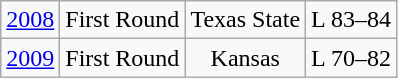<table class="wikitable">
<tr style="text-align:center;">
<td><a href='#'>2008</a></td>
<td>First Round</td>
<td>Texas State</td>
<td>L 83–84</td>
</tr>
<tr style="text-align:center;">
<td><a href='#'>2009</a></td>
<td>First Round</td>
<td>Kansas</td>
<td>L 70–82</td>
</tr>
</table>
